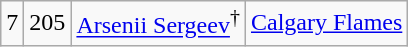<table class="wikitable">
<tr align="center" bgcolor="">
<td>7</td>
<td>205</td>
<td><a href='#'>Arsenii Sergeev</a><sup>†</sup></td>
<td><a href='#'>Calgary Flames</a></td>
</tr>
</table>
